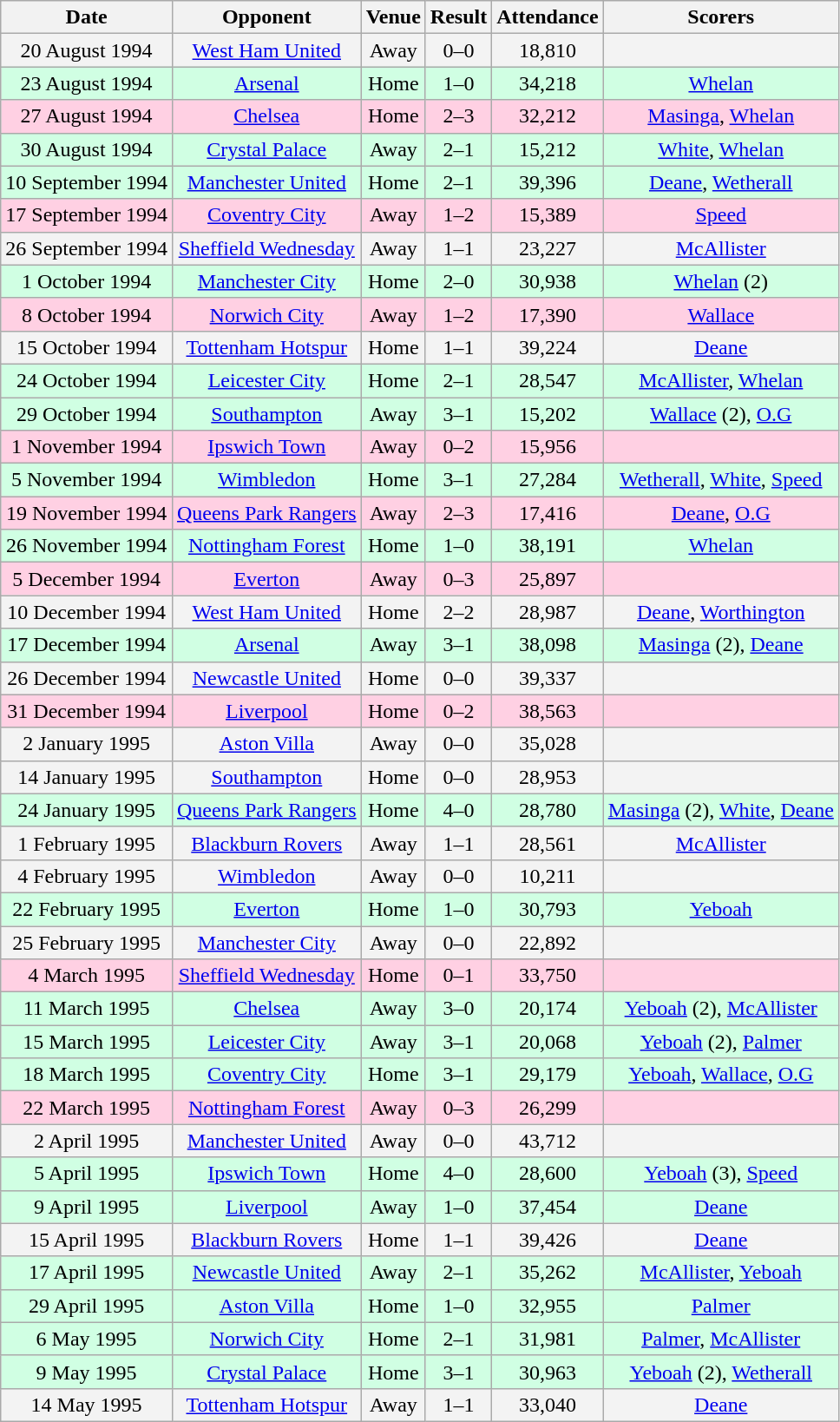<table class="wikitable sortable" style="text-align:center">
<tr>
<th>Date</th>
<th>Opponent</th>
<th>Venue</th>
<th>Result</th>
<th>Attendance</th>
<th>Scorers</th>
</tr>
<tr style="background-color: #f3f3f3;">
<td>20 August 1994</td>
<td><a href='#'>West Ham United</a></td>
<td>Away</td>
<td>0–0</td>
<td>18,810</td>
<td></td>
</tr>
<tr style="background-color: #d0ffe3;">
<td>23 August 1994</td>
<td><a href='#'>Arsenal</a></td>
<td>Home</td>
<td>1–0</td>
<td>34,218</td>
<td><a href='#'>Whelan</a></td>
</tr>
<tr style="background-color: #ffd0e3;">
<td>27 August 1994</td>
<td><a href='#'>Chelsea</a></td>
<td>Home</td>
<td>2–3</td>
<td>32,212</td>
<td><a href='#'>Masinga</a>, <a href='#'>Whelan</a></td>
</tr>
<tr style="background-color: #d0ffe3;">
<td>30 August 1994</td>
<td><a href='#'>Crystal Palace</a></td>
<td>Away</td>
<td>2–1</td>
<td>15,212</td>
<td><a href='#'>White</a>, <a href='#'>Whelan</a></td>
</tr>
<tr style="background-color: #d0ffe3;">
<td>10 September 1994</td>
<td><a href='#'>Manchester United</a></td>
<td>Home</td>
<td>2–1</td>
<td>39,396</td>
<td><a href='#'>Deane</a>, <a href='#'>Wetherall</a></td>
</tr>
<tr style="background-color: #ffd0e3;">
<td>17 September 1994</td>
<td><a href='#'>Coventry City</a></td>
<td>Away</td>
<td>1–2</td>
<td>15,389</td>
<td><a href='#'>Speed</a></td>
</tr>
<tr style="background-color: #f3f3f3;">
<td>26 September 1994</td>
<td><a href='#'>Sheffield Wednesday</a></td>
<td>Away</td>
<td>1–1</td>
<td>23,227</td>
<td><a href='#'>McAllister</a></td>
</tr>
<tr style="background-color: #d0ffe3;">
<td>1 October 1994</td>
<td><a href='#'>Manchester City</a></td>
<td>Home</td>
<td>2–0</td>
<td>30,938</td>
<td><a href='#'>Whelan</a> (2)</td>
</tr>
<tr style="background-color: #ffd0e3;">
<td>8 October 1994</td>
<td><a href='#'>Norwich City</a></td>
<td>Away</td>
<td>1–2</td>
<td>17,390</td>
<td><a href='#'>Wallace</a></td>
</tr>
<tr style="background-color: #f3f3f3;">
<td>15 October 1994</td>
<td><a href='#'>Tottenham Hotspur</a></td>
<td>Home</td>
<td>1–1</td>
<td>39,224</td>
<td><a href='#'>Deane</a></td>
</tr>
<tr style="background-color: #d0ffe3;">
<td>24 October 1994</td>
<td><a href='#'>Leicester City</a></td>
<td>Home</td>
<td>2–1</td>
<td>28,547</td>
<td><a href='#'>McAllister</a>, <a href='#'>Whelan</a></td>
</tr>
<tr style="background-color: #d0ffe3;">
<td>29 October 1994</td>
<td><a href='#'>Southampton</a></td>
<td>Away</td>
<td>3–1</td>
<td>15,202</td>
<td><a href='#'>Wallace</a> (2), <a href='#'>O.G</a></td>
</tr>
<tr style="background-color: #ffd0e3;">
<td>1 November 1994</td>
<td><a href='#'>Ipswich Town</a></td>
<td>Away</td>
<td>0–2</td>
<td>15,956</td>
<td></td>
</tr>
<tr style="background-color: #d0ffe3;">
<td>5 November 1994</td>
<td><a href='#'>Wimbledon</a></td>
<td>Home</td>
<td>3–1</td>
<td>27,284</td>
<td><a href='#'>Wetherall</a>, <a href='#'>White</a>, <a href='#'>Speed</a></td>
</tr>
<tr style="background-color: #ffd0e3;">
<td>19 November 1994</td>
<td><a href='#'>Queens Park Rangers</a></td>
<td>Away</td>
<td>2–3</td>
<td>17,416</td>
<td><a href='#'>Deane</a>, <a href='#'>O.G</a></td>
</tr>
<tr style="background-color: #d0ffe3;">
<td>26 November 1994</td>
<td><a href='#'>Nottingham Forest</a></td>
<td>Home</td>
<td>1–0</td>
<td>38,191</td>
<td><a href='#'>Whelan</a></td>
</tr>
<tr style="background-color: #ffd0e3;">
<td>5 December 1994</td>
<td><a href='#'>Everton</a></td>
<td>Away</td>
<td>0–3</td>
<td>25,897</td>
<td></td>
</tr>
<tr style="background-color: #f3f3f3;">
<td>10 December 1994</td>
<td><a href='#'>West Ham United</a></td>
<td>Home</td>
<td>2–2</td>
<td>28,987</td>
<td><a href='#'>Deane</a>, <a href='#'>Worthington</a></td>
</tr>
<tr style="background-color: #d0ffe3;">
<td>17 December 1994</td>
<td><a href='#'>Arsenal</a></td>
<td>Away</td>
<td>3–1</td>
<td>38,098</td>
<td><a href='#'>Masinga</a> (2), <a href='#'>Deane</a></td>
</tr>
<tr style="background-color: #f3f3f3;">
<td>26 December 1994</td>
<td><a href='#'>Newcastle United</a></td>
<td>Home</td>
<td>0–0</td>
<td>39,337</td>
<td></td>
</tr>
<tr style="background-color: #ffd0e3;">
<td>31 December 1994</td>
<td><a href='#'>Liverpool</a></td>
<td>Home</td>
<td>0–2</td>
<td>38,563</td>
<td></td>
</tr>
<tr style="background-color: #f3f3f3;">
<td>2 January 1995</td>
<td><a href='#'>Aston Villa</a></td>
<td>Away</td>
<td>0–0</td>
<td>35,028</td>
<td></td>
</tr>
<tr style="background-color: #f3f3f3;">
<td>14 January 1995</td>
<td><a href='#'>Southampton</a></td>
<td>Home</td>
<td>0–0</td>
<td>28,953</td>
<td></td>
</tr>
<tr style="background-color: #d0ffe3;">
<td>24 January 1995</td>
<td><a href='#'>Queens Park Rangers</a></td>
<td>Home</td>
<td>4–0</td>
<td>28,780</td>
<td><a href='#'>Masinga</a> (2), <a href='#'>White</a>, <a href='#'>Deane</a></td>
</tr>
<tr style="background-color: #f3f3f3;">
<td>1 February 1995</td>
<td><a href='#'>Blackburn Rovers</a></td>
<td>Away</td>
<td>1–1</td>
<td>28,561</td>
<td><a href='#'>McAllister</a></td>
</tr>
<tr style="background-color: #f3f3f3;">
<td>4 February 1995</td>
<td><a href='#'>Wimbledon</a></td>
<td>Away</td>
<td>0–0</td>
<td>10,211</td>
<td></td>
</tr>
<tr style="background-color: #d0ffe3;">
<td>22 February 1995</td>
<td><a href='#'>Everton</a></td>
<td>Home</td>
<td>1–0</td>
<td>30,793</td>
<td><a href='#'>Yeboah</a></td>
</tr>
<tr style="background-color: #f3f3f3;">
<td>25 February 1995</td>
<td><a href='#'>Manchester City</a></td>
<td>Away</td>
<td>0–0</td>
<td>22,892</td>
<td></td>
</tr>
<tr style="background-color: #ffd0e3;">
<td>4 March 1995</td>
<td><a href='#'>Sheffield Wednesday</a></td>
<td>Home</td>
<td>0–1</td>
<td>33,750</td>
<td></td>
</tr>
<tr style="background-color: #d0ffe3;">
<td>11 March 1995</td>
<td><a href='#'>Chelsea</a></td>
<td>Away</td>
<td>3–0</td>
<td>20,174</td>
<td><a href='#'>Yeboah</a> (2), <a href='#'>McAllister</a></td>
</tr>
<tr style="background-color: #d0ffe3;">
<td>15 March 1995</td>
<td><a href='#'>Leicester City</a></td>
<td>Away</td>
<td>3–1</td>
<td>20,068</td>
<td><a href='#'>Yeboah</a> (2), <a href='#'>Palmer</a></td>
</tr>
<tr style="background-color: #d0ffe3;">
<td>18 March 1995</td>
<td><a href='#'>Coventry City</a></td>
<td>Home</td>
<td>3–1</td>
<td>29,179</td>
<td><a href='#'>Yeboah</a>, <a href='#'>Wallace</a>, <a href='#'>O.G</a></td>
</tr>
<tr style="background-color: #ffd0e3;">
<td>22 March 1995</td>
<td><a href='#'>Nottingham Forest</a></td>
<td>Away</td>
<td>0–3</td>
<td>26,299</td>
<td></td>
</tr>
<tr style="background-color: #f3f3f3;">
<td>2 April 1995</td>
<td><a href='#'>Manchester United</a></td>
<td>Away</td>
<td>0–0</td>
<td>43,712</td>
<td></td>
</tr>
<tr style="background-color: #d0ffe3;">
<td>5 April 1995</td>
<td><a href='#'>Ipswich Town</a></td>
<td>Home</td>
<td>4–0</td>
<td>28,600</td>
<td><a href='#'>Yeboah</a> (3), <a href='#'>Speed</a></td>
</tr>
<tr style="background-color: #d0ffe3;">
<td>9 April 1995</td>
<td><a href='#'>Liverpool</a></td>
<td>Away</td>
<td>1–0</td>
<td>37,454</td>
<td><a href='#'>Deane</a></td>
</tr>
<tr style="background-color: #f3f3f3;">
<td>15 April 1995</td>
<td><a href='#'>Blackburn Rovers</a></td>
<td>Home</td>
<td>1–1</td>
<td>39,426</td>
<td><a href='#'>Deane</a></td>
</tr>
<tr style="background-color: #d0ffe3;">
<td>17 April 1995</td>
<td><a href='#'>Newcastle United</a></td>
<td>Away</td>
<td>2–1</td>
<td>35,262</td>
<td><a href='#'>McAllister</a>, <a href='#'>Yeboah</a></td>
</tr>
<tr style="background-color: #d0ffe3;">
<td>29 April 1995</td>
<td><a href='#'>Aston Villa</a></td>
<td>Home</td>
<td>1–0</td>
<td>32,955</td>
<td><a href='#'>Palmer</a></td>
</tr>
<tr style="background-color: #d0ffe3;">
<td>6 May 1995</td>
<td><a href='#'>Norwich City</a></td>
<td>Home</td>
<td>2–1</td>
<td>31,981</td>
<td><a href='#'>Palmer</a>, <a href='#'>McAllister</a></td>
</tr>
<tr style="background-color: #d0ffe3;">
<td>9 May 1995</td>
<td><a href='#'>Crystal Palace</a></td>
<td>Home</td>
<td>3–1</td>
<td>30,963</td>
<td><a href='#'>Yeboah</a> (2), <a href='#'>Wetherall</a></td>
</tr>
<tr style="background-color: #f3f3f3;">
<td>14 May 1995</td>
<td><a href='#'>Tottenham Hotspur</a></td>
<td>Away</td>
<td>1–1</td>
<td>33,040</td>
<td><a href='#'>Deane</a></td>
</tr>
</table>
